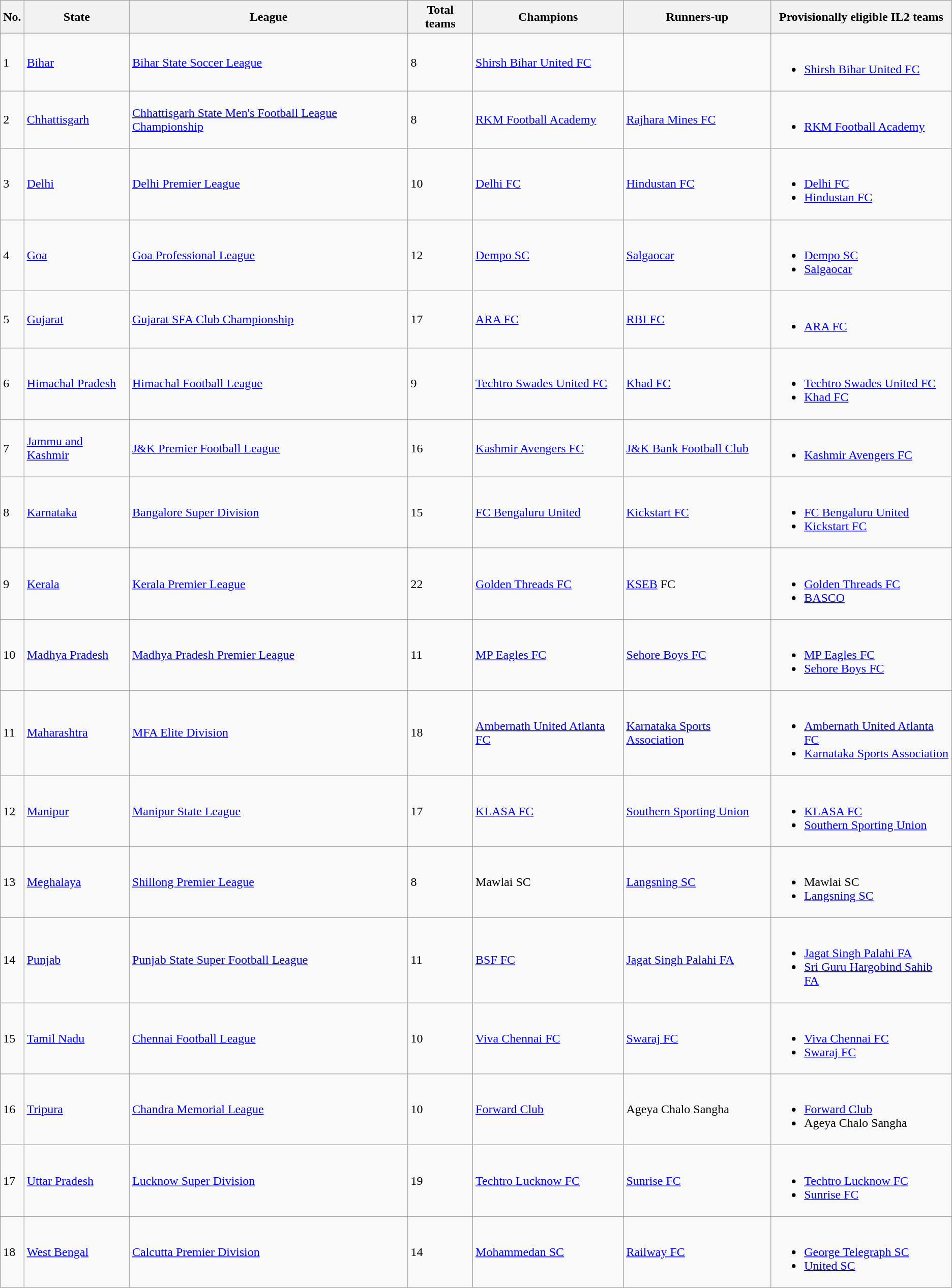<table class="wikitable">
<tr>
<th>No.</th>
<th>State</th>
<th>League</th>
<th>Total teams</th>
<th>Champions</th>
<th>Runners-up</th>
<th>Provisionally eligible IL2 teams</th>
</tr>
<tr>
<td>1</td>
<td><a href='#'>Bihar</a></td>
<td><a href='#'>Bihar State Soccer League</a></td>
<td>8</td>
<td><a href='#'>Shirsh Bihar United FC</a></td>
<td></td>
<td><br><ul><li><a href='#'>Shirsh Bihar United FC</a></li></ul></td>
</tr>
<tr>
<td>2</td>
<td><a href='#'>Chhattisgarh</a></td>
<td><a href='#'>Chhattisgarh State Men's Football League Championship</a></td>
<td>8</td>
<td><a href='#'>RKM Football Academy</a></td>
<td><a href='#'>Rajhara Mines FC</a></td>
<td><br><ul><li><a href='#'>RKM Football Academy</a></li></ul></td>
</tr>
<tr>
<td>3</td>
<td><a href='#'>Delhi</a></td>
<td><a href='#'>Delhi Premier League</a></td>
<td>10</td>
<td><a href='#'>Delhi FC</a></td>
<td><a href='#'>Hindustan FC</a></td>
<td><br><ul><li><a href='#'>Delhi FC</a></li><li><a href='#'>Hindustan FC</a></li></ul></td>
</tr>
<tr>
<td>4</td>
<td><a href='#'>Goa</a></td>
<td><a href='#'>Goa Professional League</a></td>
<td>12</td>
<td><a href='#'>Dempo SC</a></td>
<td><a href='#'>Salgaocar</a></td>
<td><br><ul><li><a href='#'>Dempo SC</a></li><li><a href='#'>Salgaocar</a></li></ul></td>
</tr>
<tr>
<td>5</td>
<td><a href='#'>Gujarat</a></td>
<td><a href='#'>Gujarat SFA Club Championship</a></td>
<td>17</td>
<td><a href='#'>ARA FC</a></td>
<td><a href='#'>RBI FC</a></td>
<td><br><ul><li><a href='#'>ARA FC</a></li></ul></td>
</tr>
<tr>
<td>6</td>
<td><a href='#'>Himachal Pradesh</a></td>
<td><a href='#'>Himachal Football League</a></td>
<td>9</td>
<td><a href='#'>Techtro Swades United FC</a></td>
<td><a href='#'>Khad FC</a></td>
<td><br><ul><li><a href='#'>Techtro Swades United FC</a></li><li><a href='#'>Khad FC</a></li></ul></td>
</tr>
<tr>
<td>7</td>
<td><a href='#'>Jammu and Kashmir</a></td>
<td><a href='#'>J&K Premier Football League</a></td>
<td>16</td>
<td><a href='#'>Kashmir Avengers FC</a></td>
<td><a href='#'>J&K Bank Football Club</a></td>
<td><br><ul><li><a href='#'>Kashmir Avengers FC</a></li></ul></td>
</tr>
<tr>
<td>8</td>
<td><a href='#'>Karnataka</a></td>
<td><a href='#'>Bangalore Super Division</a></td>
<td>15</td>
<td><a href='#'>FC Bengaluru United</a></td>
<td><a href='#'>Kickstart FC</a></td>
<td><br><ul><li><a href='#'>FC Bengaluru United</a></li><li><a href='#'>Kickstart FC</a></li></ul></td>
</tr>
<tr>
<td>9</td>
<td><a href='#'>Kerala</a></td>
<td><a href='#'>Kerala Premier League</a></td>
<td>22</td>
<td><a href='#'>Golden Threads FC</a></td>
<td><a href='#'>KSEB</a> FC</td>
<td><br><ul><li><a href='#'>Golden Threads FC</a></li><li><a href='#'>BASCO</a></li></ul></td>
</tr>
<tr>
<td>10</td>
<td><a href='#'>Madhya Pradesh</a></td>
<td><a href='#'>Madhya Pradesh Premier League</a></td>
<td>11</td>
<td><a href='#'>MP Eagles FC</a></td>
<td><a href='#'>Sehore Boys FC</a></td>
<td><br><ul><li><a href='#'>MP Eagles FC</a></li><li><a href='#'>Sehore Boys FC</a></li></ul></td>
</tr>
<tr>
<td>11</td>
<td><a href='#'>Maharashtra</a></td>
<td><a href='#'>MFA Elite Division</a></td>
<td>18</td>
<td><a href='#'>Ambernath United Atlanta FC</a></td>
<td><a href='#'>Karnataka Sports Association</a></td>
<td><br><ul><li><a href='#'>Ambernath United Atlanta FC</a></li><li><a href='#'>Karnataka Sports Association</a></li></ul></td>
</tr>
<tr>
<td>12</td>
<td><a href='#'>Manipur</a></td>
<td><a href='#'>Manipur State League</a></td>
<td>17</td>
<td><a href='#'>KLASA FC</a></td>
<td><a href='#'>Southern Sporting Union</a></td>
<td><br><ul><li><a href='#'>KLASA FC</a></li><li><a href='#'>Southern Sporting Union</a></li></ul></td>
</tr>
<tr>
<td>13</td>
<td><a href='#'>Meghalaya</a></td>
<td><a href='#'>Shillong Premier League</a></td>
<td>8</td>
<td>Mawlai SC</td>
<td><a href='#'>Langsning SC</a></td>
<td><br><ul><li>Mawlai SC</li><li><a href='#'>Langsning SC</a></li></ul></td>
</tr>
<tr>
<td>14</td>
<td><a href='#'>Punjab</a></td>
<td><a href='#'>Punjab State Super Football League</a></td>
<td>11</td>
<td><a href='#'>BSF FC</a></td>
<td><a href='#'>Jagat Singh Palahi FA</a></td>
<td><br><ul><li><a href='#'>Jagat Singh Palahi FA</a></li><li><a href='#'>Sri Guru Hargobind Sahib FA</a></li></ul></td>
</tr>
<tr>
<td>15</td>
<td><a href='#'>Tamil Nadu</a></td>
<td><a href='#'>Chennai Football League</a></td>
<td>10</td>
<td><a href='#'>Viva Chennai FC</a></td>
<td><a href='#'>Swaraj FC</a></td>
<td><br><ul><li><a href='#'>Viva Chennai FC</a></li><li><a href='#'>Swaraj FC</a></li></ul></td>
</tr>
<tr>
<td>16</td>
<td><a href='#'>Tripura</a></td>
<td><a href='#'>Chandra Memorial League</a></td>
<td>10</td>
<td><a href='#'>Forward Club</a></td>
<td>Ageya Chalo Sangha</td>
<td><br><ul><li><a href='#'>Forward Club</a></li><li>Ageya Chalo Sangha</li></ul></td>
</tr>
<tr>
<td>17</td>
<td><a href='#'>Uttar Pradesh</a></td>
<td><a href='#'>Lucknow Super Division</a></td>
<td>19</td>
<td><a href='#'>Techtro Lucknow FC</a></td>
<td><a href='#'>Sunrise FC</a></td>
<td><br><ul><li><a href='#'>Techtro Lucknow FC</a></li><li><a href='#'>Sunrise FC</a></li></ul></td>
</tr>
<tr>
<td>18</td>
<td><a href='#'>West Bengal</a></td>
<td><a href='#'>Calcutta Premier Division</a></td>
<td>14</td>
<td><a href='#'>Mohammedan SC</a></td>
<td><a href='#'>Railway FC</a></td>
<td><br><ul><li><a href='#'>George Telegraph SC</a></li><li><a href='#'>United SC</a></li></ul></td>
</tr>
</table>
